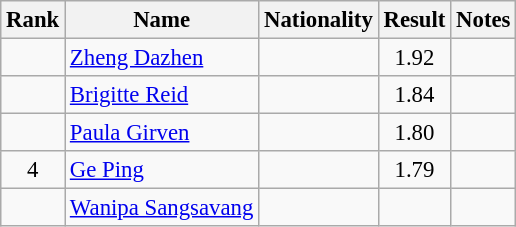<table class="wikitable sortable" style="text-align:center;font-size:95%">
<tr>
<th>Rank</th>
<th>Name</th>
<th>Nationality</th>
<th>Result</th>
<th>Notes</th>
</tr>
<tr>
<td></td>
<td align=left><a href='#'>Zheng Dazhen</a></td>
<td align=left></td>
<td>1.92</td>
<td></td>
</tr>
<tr>
<td></td>
<td align=left><a href='#'>Brigitte Reid</a></td>
<td align=left></td>
<td>1.84</td>
<td></td>
</tr>
<tr>
<td></td>
<td align=left><a href='#'>Paula Girven</a></td>
<td align=left></td>
<td>1.80</td>
<td></td>
</tr>
<tr>
<td>4</td>
<td align=left><a href='#'>Ge Ping</a></td>
<td align=left></td>
<td>1.79</td>
<td></td>
</tr>
<tr>
<td></td>
<td align=left><a href='#'>Wanipa Sangsavang</a></td>
<td align=left></td>
<td></td>
<td></td>
</tr>
</table>
